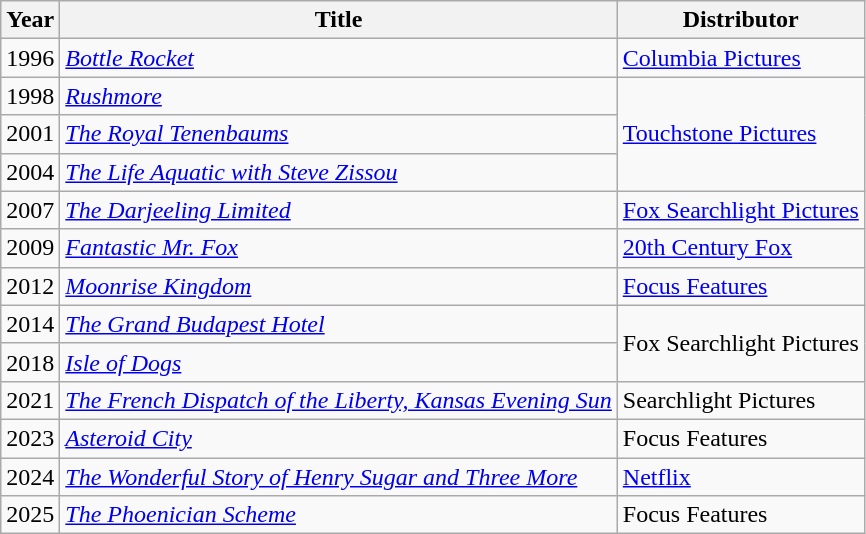<table class="wikitable">
<tr>
<th>Year</th>
<th>Title</th>
<th>Distributor</th>
</tr>
<tr>
<td>1996</td>
<td><em><a href='#'>Bottle Rocket</a></em></td>
<td><a href='#'>Columbia Pictures</a></td>
</tr>
<tr>
<td>1998</td>
<td><em><a href='#'>Rushmore</a></em></td>
<td rowspan=3><a href='#'>Touchstone Pictures</a></td>
</tr>
<tr>
<td>2001</td>
<td><em><a href='#'>The Royal Tenenbaums</a></em></td>
</tr>
<tr>
<td>2004</td>
<td><em><a href='#'>The Life Aquatic with Steve Zissou</a></em></td>
</tr>
<tr>
<td>2007</td>
<td><em><a href='#'>The Darjeeling Limited</a></em></td>
<td><a href='#'>Fox Searchlight Pictures</a></td>
</tr>
<tr>
<td>2009</td>
<td><em><a href='#'>Fantastic Mr. Fox</a></em></td>
<td><a href='#'>20th Century Fox</a></td>
</tr>
<tr>
<td>2012</td>
<td><em><a href='#'>Moonrise Kingdom</a></em></td>
<td><a href='#'>Focus Features</a></td>
</tr>
<tr>
<td>2014</td>
<td><em><a href='#'>The Grand Budapest Hotel</a></em></td>
<td rowspan=2>Fox Searchlight Pictures</td>
</tr>
<tr>
<td>2018</td>
<td><em><a href='#'>Isle of Dogs</a></em></td>
</tr>
<tr>
<td>2021</td>
<td><em><a href='#'>The French Dispatch of the Liberty, Kansas Evening Sun</a></em></td>
<td>Searchlight Pictures</td>
</tr>
<tr>
<td>2023</td>
<td><em><a href='#'>Asteroid City</a></em></td>
<td>Focus Features</td>
</tr>
<tr>
<td>2024</td>
<td><em><a href='#'>The Wonderful Story of Henry Sugar and Three More</a></em></td>
<td><a href='#'>Netflix</a></td>
</tr>
<tr>
<td>2025</td>
<td><em><a href='#'>The Phoenician Scheme</a></em></td>
<td>Focus Features</td>
</tr>
</table>
